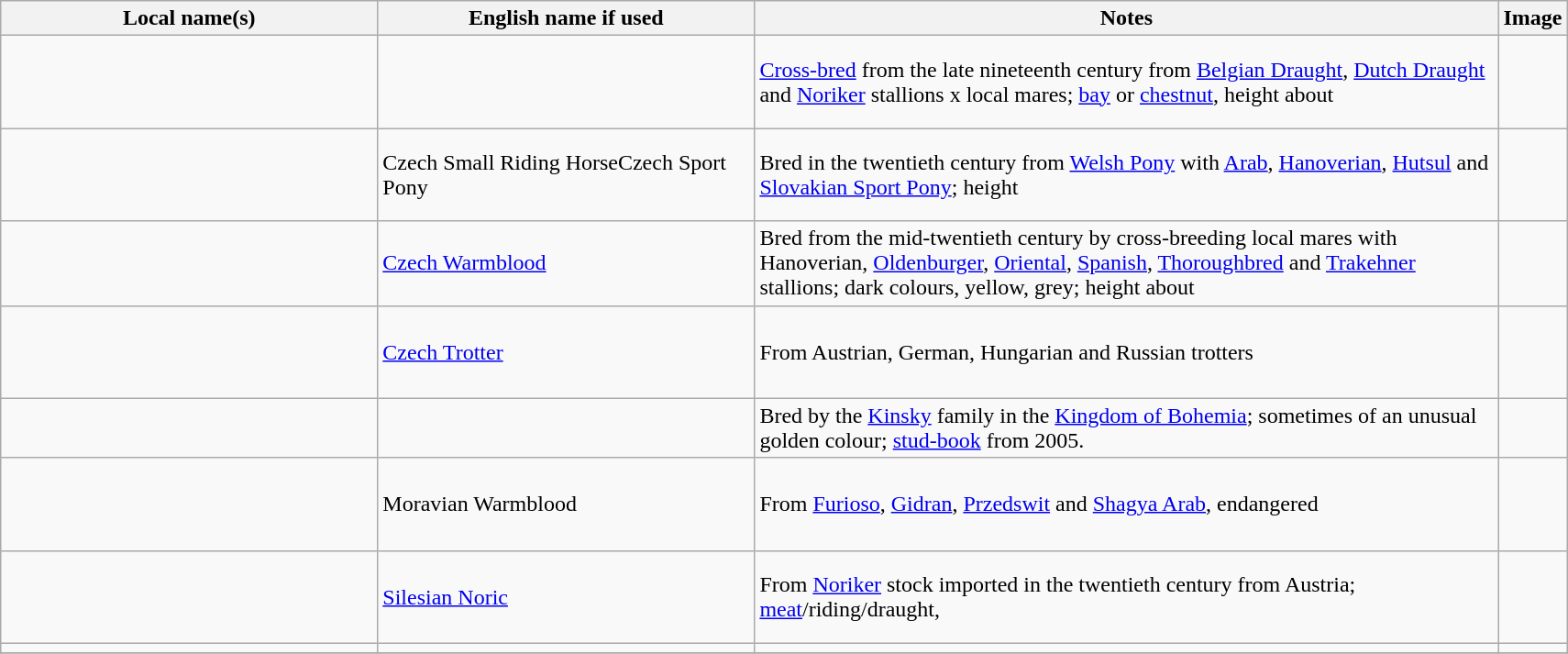<table class="wikitable">
<tr>
<th>Local name(s)</th>
<th>English name if used</th>
<th>Notes</th>
<th>Image</th>
</tr>
<tr>
<td style="width: 200pt;"></td>
<td style="width: 200pt;"></td>
<td style="width: 400pt;"><a href='#'>Cross-bred</a> from the late nineteenth century from <a href='#'>Belgian Draught</a>, <a href='#'>Dutch Draught</a> and <a href='#'>Noriker</a> stallions x local mares; <a href='#'>bay</a> or <a href='#'>chestnut</a>, height about </td>
<td style="height: 60px;"></td>
</tr>
<tr>
<td></td>
<td>Czech Small Riding HorseCzech Sport Pony</td>
<td>Bred in the twentieth century from <a href='#'>Welsh Pony</a> with <a href='#'>Arab</a>, <a href='#'>Hanoverian</a>, <a href='#'>Hutsul</a> and <a href='#'>Slovakian Sport Pony</a>; height </td>
<td style="height: 60px;"></td>
</tr>
<tr>
<td></td>
<td><a href='#'>Czech Warmblood</a></td>
<td>Bred from the mid-twentieth century by cross-breeding local mares with Hanoverian, <a href='#'>Oldenburger</a>, <a href='#'>Oriental</a>, <a href='#'>Spanish</a>, <a href='#'>Thoroughbred</a> and <a href='#'>Trakehner</a> stallions; dark colours, yellow, grey; height about </td>
<td></td>
</tr>
<tr>
<td></td>
<td><a href='#'>Czech Trotter</a></td>
<td>From Austrian, German, Hungarian and Russian trotters</td>
<td style="height: 60px;"></td>
</tr>
<tr>
<td></td>
<td></td>
<td>Bred by the <a href='#'>Kinsky</a> family in the <a href='#'>Kingdom of Bohemia</a>; sometimes of an unusual golden colour; <a href='#'>stud-book</a> from 2005.</td>
<td></td>
</tr>
<tr>
<td></td>
<td>Moravian Warmblood</td>
<td>From <a href='#'>Furioso</a>, <a href='#'>Gidran</a>, <a href='#'>Przedswit</a> and <a href='#'>Shagya Arab</a>, endangered</td>
<td style="height: 60px;"></td>
</tr>
<tr>
<td></td>
<td><a href='#'>Silesian Noric</a></td>
<td>From <a href='#'>Noriker</a> stock imported in the twentieth century from Austria; <a href='#'>meat</a>/riding/draught, </td>
<td style="height: 60px;"></td>
</tr>
<tr>
<td></td>
<td></td>
<td></td>
<td></td>
</tr>
<tr>
</tr>
</table>
